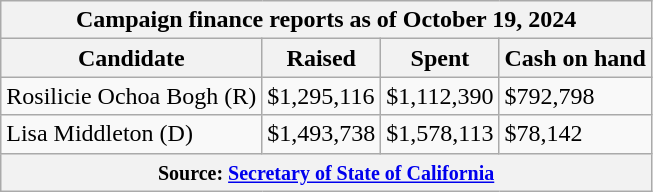<table class="wikitable sortable">
<tr>
<th colspan=4>Campaign finance reports as of October 19, 2024</th>
</tr>
<tr style="text-align:center;">
<th>Candidate</th>
<th>Raised</th>
<th>Spent</th>
<th>Cash on hand</th>
</tr>
<tr>
<td>Rosilicie Ochoa Bogh (R)</td>
<td>$1,295,116</td>
<td>$1,112,390</td>
<td>$792,798</td>
</tr>
<tr>
<td>Lisa Middleton (D)</td>
<td>$1,493,738</td>
<td>$1,578,113</td>
<td>$78,142</td>
</tr>
<tr>
<th colspan="4"><small>Source: <a href='#'>Secretary of State of California</a></small></th>
</tr>
</table>
